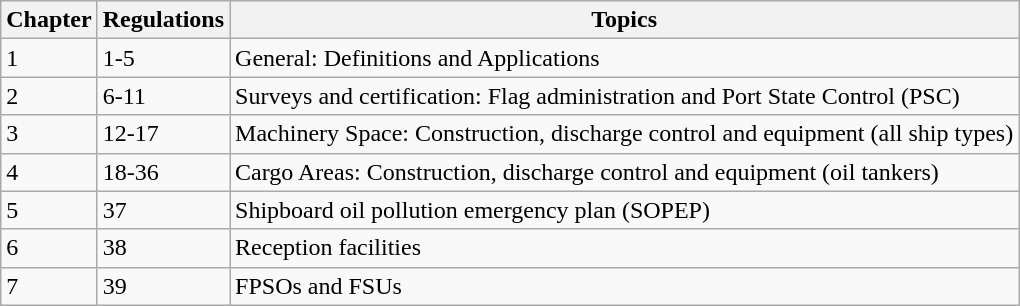<table class="wikitable">
<tr>
<th>Chapter</th>
<th>Regulations</th>
<th>Topics</th>
</tr>
<tr>
<td>1</td>
<td>1-5</td>
<td>General: Definitions and Applications</td>
</tr>
<tr>
<td>2</td>
<td>6-11</td>
<td>Surveys and certification: Flag administration and Port State Control (PSC)</td>
</tr>
<tr>
<td>3</td>
<td>12-17</td>
<td>Machinery Space: Construction, discharge control and equipment (all ship types)</td>
</tr>
<tr>
<td>4</td>
<td>18-36</td>
<td>Cargo Areas: Construction, discharge control and equipment (oil tankers)</td>
</tr>
<tr>
<td>5</td>
<td>37</td>
<td>Shipboard oil pollution emergency plan (SOPEP)</td>
</tr>
<tr>
<td>6</td>
<td>38</td>
<td>Reception facilities</td>
</tr>
<tr>
<td>7</td>
<td>39</td>
<td>FPSOs and FSUs</td>
</tr>
</table>
